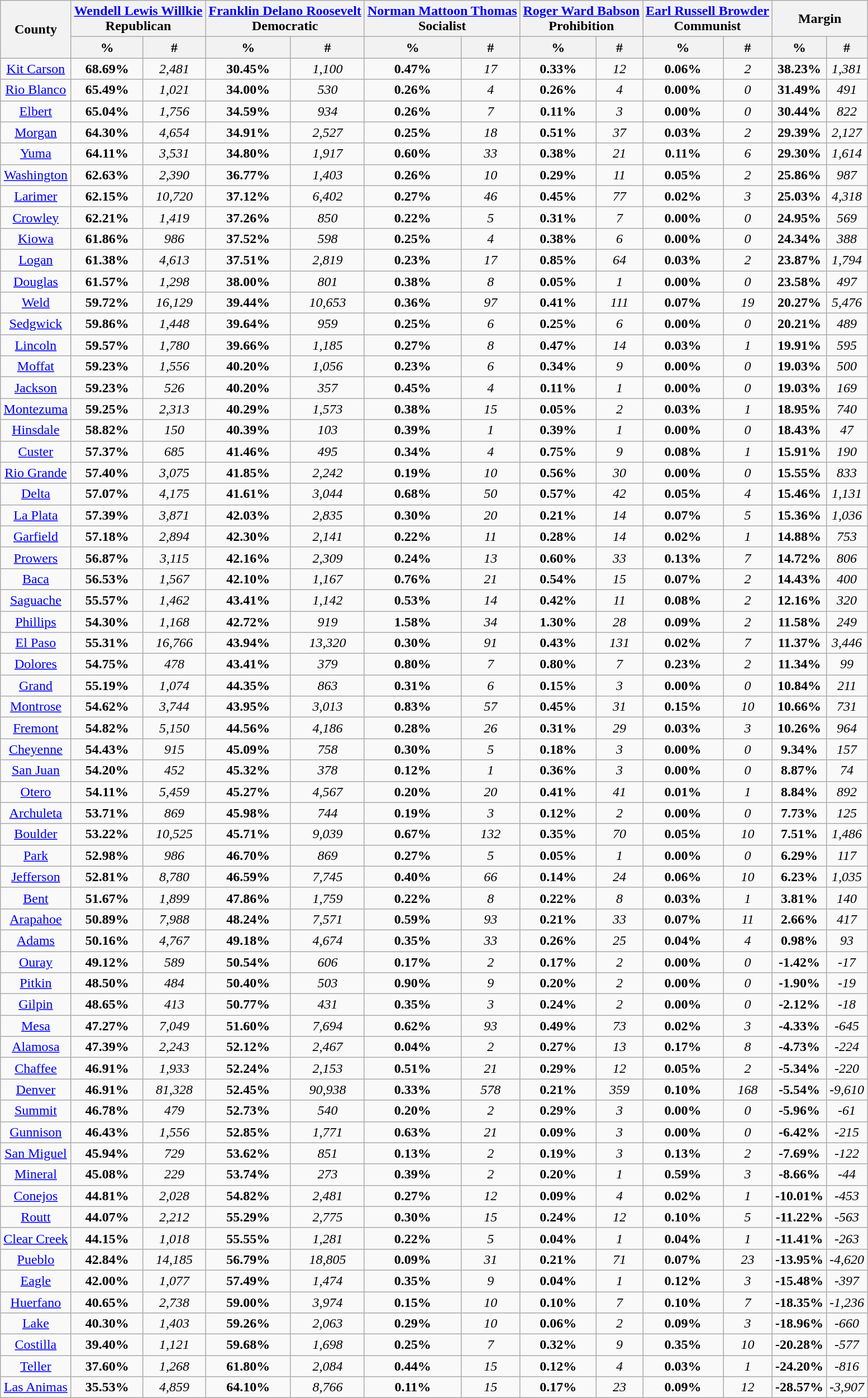<table class="wikitable sortable" style="text-align:center">
<tr>
<th style="text-align:center;" rowspan="2">County</th>
<th style="text-align:center;" colspan="2"><a href='#'>Wendell Lewis Willkie</a><br>Republican</th>
<th style="text-align:center;" colspan="2"><a href='#'>Franklin Delano Roosevelt</a><br>Democratic</th>
<th style="text-align:center;" colspan="2"><a href='#'>Norman Mattoon Thomas</a><br>Socialist</th>
<th style="text-align:center;" colspan="2"><a href='#'>Roger Ward Babson</a><br>Prohibition</th>
<th style="text-align:center;" colspan="2"><a href='#'>Earl Russell Browder</a><br>Communist</th>
<th style="text-align:center;" colspan="2">Margin</th>
</tr>
<tr>
<th data-sort-type="number">%</th>
<th data-sort-type="number">#</th>
<th data-sort-type="number">%</th>
<th data-sort-type="number">#</th>
<th data-sort-type="number">%</th>
<th data-sort-type="number">#</th>
<th data-sort-type="number">%</th>
<th data-sort-type="number">#</th>
<th data-sort-type="number">%</th>
<th data-sort-type="number">#</th>
<th data-sort-type="number">%</th>
<th data-sort-type="number">#</th>
</tr>
<tr>
<td><a href='#'>Kit Carson</a></td>
<td><strong>68.69%</strong></td>
<td><em>2,481</em></td>
<td><strong>30.45%</strong></td>
<td><em>1,100</em></td>
<td><strong>0.47%</strong></td>
<td><em>17</em></td>
<td><strong>0.33%</strong></td>
<td><em>12</em></td>
<td><strong>0.06%</strong></td>
<td><em>2</em></td>
<td><strong>38.23%</strong></td>
<td><em>1,381</em></td>
</tr>
<tr>
<td><a href='#'>Rio Blanco</a></td>
<td><strong>65.49%</strong></td>
<td><em>1,021</em></td>
<td><strong>34.00%</strong></td>
<td><em>530</em></td>
<td><strong>0.26%</strong></td>
<td><em>4</em></td>
<td><strong>0.26%</strong></td>
<td><em>4</em></td>
<td><strong>0.00%</strong></td>
<td><em>0</em></td>
<td><strong>31.49%</strong></td>
<td><em>491</em></td>
</tr>
<tr>
<td><a href='#'>Elbert</a></td>
<td><strong>65.04%</strong></td>
<td><em>1,756</em></td>
<td><strong>34.59%</strong></td>
<td><em>934</em></td>
<td><strong>0.26%</strong></td>
<td><em>7</em></td>
<td><strong>0.11%</strong></td>
<td><em>3</em></td>
<td><strong>0.00%</strong></td>
<td><em>0</em></td>
<td><strong>30.44%</strong></td>
<td><em>822</em></td>
</tr>
<tr>
<td><a href='#'>Morgan</a></td>
<td><strong>64.30%</strong></td>
<td><em>4,654</em></td>
<td><strong>34.91%</strong></td>
<td><em>2,527</em></td>
<td><strong>0.25%</strong></td>
<td><em>18</em></td>
<td><strong>0.51%</strong></td>
<td><em>37</em></td>
<td><strong>0.03%</strong></td>
<td><em>2</em></td>
<td><strong>29.39%</strong></td>
<td><em>2,127</em></td>
</tr>
<tr>
<td><a href='#'>Yuma</a></td>
<td><strong>64.11%</strong></td>
<td><em>3,531</em></td>
<td><strong>34.80%</strong></td>
<td><em>1,917</em></td>
<td><strong>0.60%</strong></td>
<td><em>33</em></td>
<td><strong>0.38%</strong></td>
<td><em>21</em></td>
<td><strong>0.11%</strong></td>
<td><em>6</em></td>
<td><strong>29.30%</strong></td>
<td><em>1,614</em></td>
</tr>
<tr>
<td><a href='#'>Washington</a></td>
<td><strong>62.63%</strong></td>
<td><em>2,390</em></td>
<td><strong>36.77%</strong></td>
<td><em>1,403</em></td>
<td><strong>0.26%</strong></td>
<td><em>10</em></td>
<td><strong>0.29%</strong></td>
<td><em>11</em></td>
<td><strong>0.05%</strong></td>
<td><em>2</em></td>
<td><strong>25.86%</strong></td>
<td><em>987</em></td>
</tr>
<tr>
<td><a href='#'>Larimer</a></td>
<td><strong>62.15%</strong></td>
<td><em>10,720</em></td>
<td><strong>37.12%</strong></td>
<td><em>6,402</em></td>
<td><strong>0.27%</strong></td>
<td><em>46</em></td>
<td><strong>0.45%</strong></td>
<td><em>77</em></td>
<td><strong>0.02%</strong></td>
<td><em>3</em></td>
<td><strong>25.03%</strong></td>
<td><em>4,318</em></td>
</tr>
<tr>
<td><a href='#'>Crowley</a></td>
<td><strong>62.21%</strong></td>
<td><em>1,419</em></td>
<td><strong>37.26%</strong></td>
<td><em>850</em></td>
<td><strong>0.22%</strong></td>
<td><em>5</em></td>
<td><strong>0.31%</strong></td>
<td><em>7</em></td>
<td><strong>0.00%</strong></td>
<td><em>0</em></td>
<td><strong>24.95%</strong></td>
<td><em>569</em></td>
</tr>
<tr>
<td><a href='#'>Kiowa</a></td>
<td><strong>61.86%</strong></td>
<td><em>986</em></td>
<td><strong>37.52%</strong></td>
<td><em>598</em></td>
<td><strong>0.25%</strong></td>
<td><em>4</em></td>
<td><strong>0.38%</strong></td>
<td><em>6</em></td>
<td><strong>0.00%</strong></td>
<td><em>0</em></td>
<td><strong>24.34%</strong></td>
<td><em>388</em></td>
</tr>
<tr>
<td><a href='#'>Logan</a></td>
<td><strong>61.38%</strong></td>
<td><em>4,613</em></td>
<td><strong>37.51%</strong></td>
<td><em>2,819</em></td>
<td><strong>0.23%</strong></td>
<td><em>17</em></td>
<td><strong>0.85%</strong></td>
<td><em>64</em></td>
<td><strong>0.03%</strong></td>
<td><em>2</em></td>
<td><strong>23.87%</strong></td>
<td><em>1,794</em></td>
</tr>
<tr>
<td><a href='#'>Douglas</a></td>
<td><strong>61.57%</strong></td>
<td><em>1,298</em></td>
<td><strong>38.00%</strong></td>
<td><em>801</em></td>
<td><strong>0.38%</strong></td>
<td><em>8</em></td>
<td><strong>0.05%</strong></td>
<td><em>1</em></td>
<td><strong>0.00%</strong></td>
<td><em>0</em></td>
<td><strong>23.58%</strong></td>
<td><em>497</em></td>
</tr>
<tr>
<td><a href='#'>Weld</a></td>
<td><strong>59.72%</strong></td>
<td><em>16,129</em></td>
<td><strong>39.44%</strong></td>
<td><em>10,653</em></td>
<td><strong>0.36%</strong></td>
<td><em>97</em></td>
<td><strong>0.41%</strong></td>
<td><em>111</em></td>
<td><strong>0.07%</strong></td>
<td><em>19</em></td>
<td><strong>20.27%</strong></td>
<td><em>5,476</em></td>
</tr>
<tr>
<td><a href='#'>Sedgwick</a></td>
<td><strong>59.86%</strong></td>
<td><em>1,448</em></td>
<td><strong>39.64%</strong></td>
<td><em>959</em></td>
<td><strong>0.25%</strong></td>
<td><em>6</em></td>
<td><strong>0.25%</strong></td>
<td><em>6</em></td>
<td><strong>0.00%</strong></td>
<td><em>0</em></td>
<td><strong>20.21%</strong></td>
<td><em>489</em></td>
</tr>
<tr>
<td><a href='#'>Lincoln</a></td>
<td><strong>59.57%</strong></td>
<td><em>1,780</em></td>
<td><strong>39.66%</strong></td>
<td><em>1,185</em></td>
<td><strong>0.27%</strong></td>
<td><em>8</em></td>
<td><strong>0.47%</strong></td>
<td><em>14</em></td>
<td><strong>0.03%</strong></td>
<td><em>1</em></td>
<td><strong>19.91%</strong></td>
<td><em>595</em></td>
</tr>
<tr>
<td><a href='#'>Moffat</a></td>
<td><strong>59.23%</strong></td>
<td><em>1,556</em></td>
<td><strong>40.20%</strong></td>
<td><em>1,056</em></td>
<td><strong>0.23%</strong></td>
<td><em>6</em></td>
<td><strong>0.34%</strong></td>
<td><em>9</em></td>
<td><strong>0.00%</strong></td>
<td><em>0</em></td>
<td><strong>19.03%</strong></td>
<td><em>500</em></td>
</tr>
<tr>
<td><a href='#'>Jackson</a></td>
<td><strong>59.23%</strong></td>
<td><em>526</em></td>
<td><strong>40.20%</strong></td>
<td><em>357</em></td>
<td><strong>0.45%</strong></td>
<td><em>4</em></td>
<td><strong>0.11%</strong></td>
<td><em>1</em></td>
<td><strong>0.00%</strong></td>
<td><em>0</em></td>
<td><strong>19.03%</strong></td>
<td><em>169</em></td>
</tr>
<tr>
<td><a href='#'>Montezuma</a></td>
<td><strong>59.25%</strong></td>
<td><em>2,313</em></td>
<td><strong>40.29%</strong></td>
<td><em>1,573</em></td>
<td><strong>0.38%</strong></td>
<td><em>15</em></td>
<td><strong>0.05%</strong></td>
<td><em>2</em></td>
<td><strong>0.03%</strong></td>
<td><em>1</em></td>
<td><strong>18.95%</strong></td>
<td><em>740</em></td>
</tr>
<tr>
<td><a href='#'>Hinsdale</a></td>
<td><strong>58.82%</strong></td>
<td><em>150</em></td>
<td><strong>40.39%</strong></td>
<td><em>103</em></td>
<td><strong>0.39%</strong></td>
<td><em>1</em></td>
<td><strong>0.39%</strong></td>
<td><em>1</em></td>
<td><strong>0.00%</strong></td>
<td><em>0</em></td>
<td><strong>18.43%</strong></td>
<td><em>47</em></td>
</tr>
<tr>
<td><a href='#'>Custer</a></td>
<td><strong>57.37%</strong></td>
<td><em>685</em></td>
<td><strong>41.46%</strong></td>
<td><em>495</em></td>
<td><strong>0.34%</strong></td>
<td><em>4</em></td>
<td><strong>0.75%</strong></td>
<td><em>9</em></td>
<td><strong>0.08%</strong></td>
<td><em>1</em></td>
<td><strong>15.91%</strong></td>
<td><em>190</em></td>
</tr>
<tr>
<td><a href='#'>Rio Grande</a></td>
<td><strong>57.40%</strong></td>
<td><em>3,075</em></td>
<td><strong>41.85%</strong></td>
<td><em>2,242</em></td>
<td><strong>0.19%</strong></td>
<td><em>10</em></td>
<td><strong>0.56%</strong></td>
<td><em>30</em></td>
<td><strong>0.00%</strong></td>
<td><em>0</em></td>
<td><strong>15.55%</strong></td>
<td><em>833</em></td>
</tr>
<tr>
<td><a href='#'>Delta</a></td>
<td><strong>57.07%</strong></td>
<td><em>4,175</em></td>
<td><strong>41.61%</strong></td>
<td><em>3,044</em></td>
<td><strong>0.68%</strong></td>
<td><em>50</em></td>
<td><strong>0.57%</strong></td>
<td><em>42</em></td>
<td><strong>0.05%</strong></td>
<td><em>4</em></td>
<td><strong>15.46%</strong></td>
<td><em>1,131</em></td>
</tr>
<tr>
<td><a href='#'>La Plata</a></td>
<td><strong>57.39%</strong></td>
<td><em>3,871</em></td>
<td><strong>42.03%</strong></td>
<td><em>2,835</em></td>
<td><strong>0.30%</strong></td>
<td><em>20</em></td>
<td><strong>0.21%</strong></td>
<td><em>14</em></td>
<td><strong>0.07%</strong></td>
<td><em>5</em></td>
<td><strong>15.36%</strong></td>
<td><em>1,036</em></td>
</tr>
<tr>
<td><a href='#'>Garfield</a></td>
<td><strong>57.18%</strong></td>
<td><em>2,894</em></td>
<td><strong>42.30%</strong></td>
<td><em>2,141</em></td>
<td><strong>0.22%</strong></td>
<td><em>11</em></td>
<td><strong>0.28%</strong></td>
<td><em>14</em></td>
<td><strong>0.02%</strong></td>
<td><em>1</em></td>
<td><strong>14.88%</strong></td>
<td><em>753</em></td>
</tr>
<tr>
<td><a href='#'>Prowers</a></td>
<td><strong>56.87%</strong></td>
<td><em>3,115</em></td>
<td><strong>42.16%</strong></td>
<td><em>2,309</em></td>
<td><strong>0.24%</strong></td>
<td><em>13</em></td>
<td><strong>0.60%</strong></td>
<td><em>33</em></td>
<td><strong>0.13%</strong></td>
<td><em>7</em></td>
<td><strong>14.72%</strong></td>
<td><em>806</em></td>
</tr>
<tr>
<td><a href='#'>Baca</a></td>
<td><strong>56.53%</strong></td>
<td><em>1,567</em></td>
<td><strong>42.10%</strong></td>
<td><em>1,167</em></td>
<td><strong>0.76%</strong></td>
<td><em>21</em></td>
<td><strong>0.54%</strong></td>
<td><em>15</em></td>
<td><strong>0.07%</strong></td>
<td><em>2</em></td>
<td><strong>14.43%</strong></td>
<td><em>400</em></td>
</tr>
<tr>
<td><a href='#'>Saguache</a></td>
<td><strong>55.57%</strong></td>
<td><em>1,462</em></td>
<td><strong>43.41%</strong></td>
<td><em>1,142</em></td>
<td><strong>0.53%</strong></td>
<td><em>14</em></td>
<td><strong>0.42%</strong></td>
<td><em>11</em></td>
<td><strong>0.08%</strong></td>
<td><em>2</em></td>
<td><strong>12.16%</strong></td>
<td><em>320</em></td>
</tr>
<tr>
<td><a href='#'>Phillips</a></td>
<td><strong>54.30%</strong></td>
<td><em>1,168</em></td>
<td><strong>42.72%</strong></td>
<td><em>919</em></td>
<td><strong>1.58%</strong></td>
<td><em>34</em></td>
<td><strong>1.30%</strong></td>
<td><em>28</em></td>
<td><strong>0.09%</strong></td>
<td><em>2</em></td>
<td><strong>11.58%</strong></td>
<td><em>249</em></td>
</tr>
<tr>
<td><a href='#'>El Paso</a></td>
<td><strong>55.31%</strong></td>
<td><em>16,766</em></td>
<td><strong>43.94%</strong></td>
<td><em>13,320</em></td>
<td><strong>0.30%</strong></td>
<td><em>91</em></td>
<td><strong>0.43%</strong></td>
<td><em>131</em></td>
<td><strong>0.02%</strong></td>
<td><em>7</em></td>
<td><strong>11.37%</strong></td>
<td><em>3,446</em></td>
</tr>
<tr>
<td><a href='#'>Dolores</a></td>
<td><strong>54.75%</strong></td>
<td><em>478</em></td>
<td><strong>43.41%</strong></td>
<td><em>379</em></td>
<td><strong>0.80%</strong></td>
<td><em>7</em></td>
<td><strong>0.80%</strong></td>
<td><em>7</em></td>
<td><strong>0.23%</strong></td>
<td><em>2</em></td>
<td><strong>11.34%</strong></td>
<td><em>99</em></td>
</tr>
<tr>
<td><a href='#'>Grand</a></td>
<td><strong>55.19%</strong></td>
<td><em>1,074</em></td>
<td><strong>44.35%</strong></td>
<td><em>863</em></td>
<td><strong>0.31%</strong></td>
<td><em>6</em></td>
<td><strong>0.15%</strong></td>
<td><em>3</em></td>
<td><strong>0.00%</strong></td>
<td><em>0</em></td>
<td><strong>10.84%</strong></td>
<td><em>211</em></td>
</tr>
<tr>
<td><a href='#'>Montrose</a></td>
<td><strong>54.62%</strong></td>
<td><em>3,744</em></td>
<td><strong>43.95%</strong></td>
<td><em>3,013</em></td>
<td><strong>0.83%</strong></td>
<td><em>57</em></td>
<td><strong>0.45%</strong></td>
<td><em>31</em></td>
<td><strong>0.15%</strong></td>
<td><em>10</em></td>
<td><strong>10.66%</strong></td>
<td><em>731</em></td>
</tr>
<tr>
<td><a href='#'>Fremont</a></td>
<td><strong>54.82%</strong></td>
<td><em>5,150</em></td>
<td><strong>44.56%</strong></td>
<td><em>4,186</em></td>
<td><strong>0.28%</strong></td>
<td><em>26</em></td>
<td><strong>0.31%</strong></td>
<td><em>29</em></td>
<td><strong>0.03%</strong></td>
<td><em>3</em></td>
<td><strong>10.26%</strong></td>
<td><em>964</em></td>
</tr>
<tr>
<td><a href='#'>Cheyenne</a></td>
<td><strong>54.43%</strong></td>
<td><em>915</em></td>
<td><strong>45.09%</strong></td>
<td><em>758</em></td>
<td><strong>0.30%</strong></td>
<td><em>5</em></td>
<td><strong>0.18%</strong></td>
<td><em>3</em></td>
<td><strong>0.00%</strong></td>
<td><em>0</em></td>
<td><strong>9.34%</strong></td>
<td><em>157</em></td>
</tr>
<tr>
<td><a href='#'>San Juan</a></td>
<td><strong>54.20%</strong></td>
<td><em>452</em></td>
<td><strong>45.32%</strong></td>
<td><em>378</em></td>
<td><strong>0.12%</strong></td>
<td><em>1</em></td>
<td><strong>0.36%</strong></td>
<td><em>3</em></td>
<td><strong>0.00%</strong></td>
<td><em>0</em></td>
<td><strong>8.87%</strong></td>
<td><em>74</em></td>
</tr>
<tr>
<td><a href='#'>Otero</a></td>
<td><strong>54.11%</strong></td>
<td><em>5,459</em></td>
<td><strong>45.27%</strong></td>
<td><em>4,567</em></td>
<td><strong>0.20%</strong></td>
<td><em>20</em></td>
<td><strong>0.41%</strong></td>
<td><em>41</em></td>
<td><strong>0.01%</strong></td>
<td><em>1</em></td>
<td><strong>8.84%</strong></td>
<td><em>892</em></td>
</tr>
<tr>
<td><a href='#'>Archuleta</a></td>
<td><strong>53.71%</strong></td>
<td><em>869</em></td>
<td><strong>45.98%</strong></td>
<td><em>744</em></td>
<td><strong>0.19%</strong></td>
<td><em>3</em></td>
<td><strong>0.12%</strong></td>
<td><em>2</em></td>
<td><strong>0.00%</strong></td>
<td><em>0</em></td>
<td><strong>7.73%</strong></td>
<td><em>125</em></td>
</tr>
<tr>
<td><a href='#'>Boulder</a></td>
<td><strong>53.22%</strong></td>
<td><em>10,525</em></td>
<td><strong>45.71%</strong></td>
<td><em>9,039</em></td>
<td><strong>0.67%</strong></td>
<td><em>132</em></td>
<td><strong>0.35%</strong></td>
<td><em>70</em></td>
<td><strong>0.05%</strong></td>
<td><em>10</em></td>
<td><strong>7.51%</strong></td>
<td><em>1,486</em></td>
</tr>
<tr>
<td><a href='#'>Park</a></td>
<td><strong>52.98%</strong></td>
<td><em>986</em></td>
<td><strong>46.70%</strong></td>
<td><em>869</em></td>
<td><strong>0.27%</strong></td>
<td><em>5</em></td>
<td><strong>0.05%</strong></td>
<td><em>1</em></td>
<td><strong>0.00%</strong></td>
<td><em>0</em></td>
<td><strong>6.29%</strong></td>
<td><em>117</em></td>
</tr>
<tr>
<td><a href='#'>Jefferson</a></td>
<td><strong>52.81%</strong></td>
<td><em>8,780</em></td>
<td><strong>46.59%</strong></td>
<td><em>7,745</em></td>
<td><strong>0.40%</strong></td>
<td><em>66</em></td>
<td><strong>0.14%</strong></td>
<td><em>24</em></td>
<td><strong>0.06%</strong></td>
<td><em>10</em></td>
<td><strong>6.23%</strong></td>
<td><em>1,035</em></td>
</tr>
<tr>
<td><a href='#'>Bent</a></td>
<td><strong>51.67%</strong></td>
<td><em>1,899</em></td>
<td><strong>47.86%</strong></td>
<td><em>1,759</em></td>
<td><strong>0.22%</strong></td>
<td><em>8</em></td>
<td><strong>0.22%</strong></td>
<td><em>8</em></td>
<td><strong>0.03%</strong></td>
<td><em>1</em></td>
<td><strong>3.81%</strong></td>
<td><em>140</em></td>
</tr>
<tr>
<td><a href='#'>Arapahoe</a></td>
<td><strong>50.89%</strong></td>
<td><em>7,988</em></td>
<td><strong>48.24%</strong></td>
<td><em>7,571</em></td>
<td><strong>0.59%</strong></td>
<td><em>93</em></td>
<td><strong>0.21%</strong></td>
<td><em>33</em></td>
<td><strong>0.07%</strong></td>
<td><em>11</em></td>
<td><strong>2.66%</strong></td>
<td><em>417</em></td>
</tr>
<tr>
<td><a href='#'>Adams</a></td>
<td><strong>50.16%</strong></td>
<td><em>4,767</em></td>
<td><strong>49.18%</strong></td>
<td><em>4,674</em></td>
<td><strong>0.35%</strong></td>
<td><em>33</em></td>
<td><strong>0.26%</strong></td>
<td><em>25</em></td>
<td><strong>0.04%</strong></td>
<td><em>4</em></td>
<td><strong>0.98%</strong></td>
<td><em>93</em></td>
</tr>
<tr>
<td><a href='#'>Ouray</a></td>
<td><strong>49.12%</strong></td>
<td><em>589</em></td>
<td><strong>50.54%</strong></td>
<td><em>606</em></td>
<td><strong>0.17%</strong></td>
<td><em>2</em></td>
<td><strong>0.17%</strong></td>
<td><em>2</em></td>
<td><strong>0.00%</strong></td>
<td><em>0</em></td>
<td><strong>-1.42%</strong></td>
<td><em>-17</em></td>
</tr>
<tr>
<td><a href='#'>Pitkin</a></td>
<td><strong>48.50%</strong></td>
<td><em>484</em></td>
<td><strong>50.40%</strong></td>
<td><em>503</em></td>
<td><strong>0.90%</strong></td>
<td><em>9</em></td>
<td><strong>0.20%</strong></td>
<td><em>2</em></td>
<td><strong>0.00%</strong></td>
<td><em>0</em></td>
<td><strong>-1.90%</strong></td>
<td><em>-19</em></td>
</tr>
<tr>
<td><a href='#'>Gilpin</a></td>
<td><strong>48.65%</strong></td>
<td><em>413</em></td>
<td><strong>50.77%</strong></td>
<td><em>431</em></td>
<td><strong>0.35%</strong></td>
<td><em>3</em></td>
<td><strong>0.24%</strong></td>
<td><em>2</em></td>
<td><strong>0.00%</strong></td>
<td><em>0</em></td>
<td><strong>-2.12%</strong></td>
<td><em>-18</em></td>
</tr>
<tr>
<td><a href='#'>Mesa</a></td>
<td><strong>47.27%</strong></td>
<td><em>7,049</em></td>
<td><strong>51.60%</strong></td>
<td><em>7,694</em></td>
<td><strong>0.62%</strong></td>
<td><em>93</em></td>
<td><strong>0.49%</strong></td>
<td><em>73</em></td>
<td><strong>0.02%</strong></td>
<td><em>3</em></td>
<td><strong>-4.33%</strong></td>
<td><em>-645</em></td>
</tr>
<tr>
<td><a href='#'>Alamosa</a></td>
<td><strong>47.39%</strong></td>
<td><em>2,243</em></td>
<td><strong>52.12%</strong></td>
<td><em>2,467</em></td>
<td><strong>0.04%</strong></td>
<td><em>2</em></td>
<td><strong>0.27%</strong></td>
<td><em>13</em></td>
<td><strong>0.17%</strong></td>
<td><em>8</em></td>
<td><strong>-4.73%</strong></td>
<td><em>-224</em></td>
</tr>
<tr>
<td><a href='#'>Chaffee</a></td>
<td><strong>46.91%</strong></td>
<td><em>1,933</em></td>
<td><strong>52.24%</strong></td>
<td><em>2,153</em></td>
<td><strong>0.51%</strong></td>
<td><em>21</em></td>
<td><strong>0.29%</strong></td>
<td><em>12</em></td>
<td><strong>0.05%</strong></td>
<td><em>2</em></td>
<td><strong>-5.34%</strong></td>
<td><em>-220</em></td>
</tr>
<tr>
<td><a href='#'>Denver</a></td>
<td><strong>46.91%</strong></td>
<td><em>81,328</em></td>
<td><strong>52.45%</strong></td>
<td><em>90,938</em></td>
<td><strong>0.33%</strong></td>
<td><em>578</em></td>
<td><strong>0.21%</strong></td>
<td><em>359</em></td>
<td><strong>0.10%</strong></td>
<td><em>168</em></td>
<td><strong>-5.54%</strong></td>
<td><em>-9,610</em></td>
</tr>
<tr>
<td><a href='#'>Summit</a></td>
<td><strong>46.78%</strong></td>
<td><em>479</em></td>
<td><strong>52.73%</strong></td>
<td><em>540</em></td>
<td><strong>0.20%</strong></td>
<td><em>2</em></td>
<td><strong>0.29%</strong></td>
<td><em>3</em></td>
<td><strong>0.00%</strong></td>
<td><em>0</em></td>
<td><strong>-5.96%</strong></td>
<td><em>-61</em></td>
</tr>
<tr>
<td><a href='#'>Gunnison</a></td>
<td><strong>46.43%</strong></td>
<td><em>1,556</em></td>
<td><strong>52.85%</strong></td>
<td><em>1,771</em></td>
<td><strong>0.63%</strong></td>
<td><em>21</em></td>
<td><strong>0.09%</strong></td>
<td><em>3</em></td>
<td><strong>0.00%</strong></td>
<td><em>0</em></td>
<td><strong>-6.42%</strong></td>
<td><em>-215</em></td>
</tr>
<tr>
<td><a href='#'>San Miguel</a></td>
<td><strong>45.94%</strong></td>
<td><em>729</em></td>
<td><strong>53.62%</strong></td>
<td><em>851</em></td>
<td><strong>0.13%</strong></td>
<td><em>2</em></td>
<td><strong>0.19%</strong></td>
<td><em>3</em></td>
<td><strong>0.13%</strong></td>
<td><em>2</em></td>
<td><strong>-7.69%</strong></td>
<td><em>-122</em></td>
</tr>
<tr>
<td><a href='#'>Mineral</a></td>
<td><strong>45.08%</strong></td>
<td><em>229</em></td>
<td><strong>53.74%</strong></td>
<td><em>273</em></td>
<td><strong>0.39%</strong></td>
<td><em>2</em></td>
<td><strong>0.20%</strong></td>
<td><em>1</em></td>
<td><strong>0.59%</strong></td>
<td><em>3</em></td>
<td><strong>-8.66%</strong></td>
<td><em>-44</em></td>
</tr>
<tr>
<td><a href='#'>Conejos</a></td>
<td><strong>44.81%</strong></td>
<td><em>2,028</em></td>
<td><strong>54.82%</strong></td>
<td><em>2,481</em></td>
<td><strong>0.27%</strong></td>
<td><em>12</em></td>
<td><strong>0.09%</strong></td>
<td><em>4</em></td>
<td><strong>0.02%</strong></td>
<td><em>1</em></td>
<td><strong>-10.01%</strong></td>
<td><em>-453</em></td>
</tr>
<tr>
<td><a href='#'>Routt</a></td>
<td><strong>44.07%</strong></td>
<td><em>2,212</em></td>
<td><strong>55.29%</strong></td>
<td><em>2,775</em></td>
<td><strong>0.30%</strong></td>
<td><em>15</em></td>
<td><strong>0.24%</strong></td>
<td><em>12</em></td>
<td><strong>0.10%</strong></td>
<td><em>5</em></td>
<td><strong>-11.22%</strong></td>
<td><em>-563</em></td>
</tr>
<tr>
<td><a href='#'>Clear Creek</a></td>
<td><strong>44.15%</strong></td>
<td><em>1,018</em></td>
<td><strong>55.55%</strong></td>
<td><em>1,281</em></td>
<td><strong>0.22%</strong></td>
<td><em>5</em></td>
<td><strong>0.04%</strong></td>
<td><em>1</em></td>
<td><strong>0.04%</strong></td>
<td><em>1</em></td>
<td><strong>-11.41%</strong></td>
<td><em>-263</em></td>
</tr>
<tr>
<td><a href='#'>Pueblo</a></td>
<td><strong>42.84%</strong></td>
<td><em>14,185</em></td>
<td><strong>56.79%</strong></td>
<td><em>18,805</em></td>
<td><strong>0.09%</strong></td>
<td><em>31</em></td>
<td><strong>0.21%</strong></td>
<td><em>71</em></td>
<td><strong>0.07%</strong></td>
<td><em>23</em></td>
<td><strong>-13.95%</strong></td>
<td><em>-4,620</em></td>
</tr>
<tr>
<td><a href='#'>Eagle</a></td>
<td><strong>42.00%</strong></td>
<td><em>1,077</em></td>
<td><strong>57.49%</strong></td>
<td><em>1,474</em></td>
<td><strong>0.35%</strong></td>
<td><em>9</em></td>
<td><strong>0.04%</strong></td>
<td><em>1</em></td>
<td><strong>0.12%</strong></td>
<td><em>3</em></td>
<td><strong>-15.48%</strong></td>
<td><em>-397</em></td>
</tr>
<tr>
<td><a href='#'>Huerfano</a></td>
<td><strong>40.65%</strong></td>
<td><em>2,738</em></td>
<td><strong>59.00%</strong></td>
<td><em>3,974</em></td>
<td><strong>0.15%</strong></td>
<td><em>10</em></td>
<td><strong>0.10%</strong></td>
<td><em>7</em></td>
<td><strong>0.10%</strong></td>
<td><em>7</em></td>
<td><strong>-18.35%</strong></td>
<td><em>-1,236</em></td>
</tr>
<tr>
<td><a href='#'>Lake</a></td>
<td><strong>40.30%</strong></td>
<td><em>1,403</em></td>
<td><strong>59.26%</strong></td>
<td><em>2,063</em></td>
<td><strong>0.29%</strong></td>
<td><em>10</em></td>
<td><strong>0.06%</strong></td>
<td><em>2</em></td>
<td><strong>0.09%</strong></td>
<td><em>3</em></td>
<td><strong>-18.96%</strong></td>
<td><em>-660</em></td>
</tr>
<tr>
<td><a href='#'>Costilla</a></td>
<td><strong>39.40%</strong></td>
<td><em>1,121</em></td>
<td><strong>59.68%</strong></td>
<td><em>1,698</em></td>
<td><strong>0.25%</strong></td>
<td><em>7</em></td>
<td><strong>0.32%</strong></td>
<td><em>9</em></td>
<td><strong>0.35%</strong></td>
<td><em>10</em></td>
<td><strong>-20.28%</strong></td>
<td><em>-577</em></td>
</tr>
<tr>
<td><a href='#'>Teller</a></td>
<td><strong>37.60%</strong></td>
<td><em>1,268</em></td>
<td><strong>61.80%</strong></td>
<td><em>2,084</em></td>
<td><strong>0.44%</strong></td>
<td><em>15</em></td>
<td><strong>0.12%</strong></td>
<td><em>4</em></td>
<td><strong>0.03%</strong></td>
<td><em>1</em></td>
<td><strong>-24.20%</strong></td>
<td><em>-816</em></td>
</tr>
<tr>
<td><a href='#'>Las Animas</a></td>
<td><strong>35.53%</strong></td>
<td><em>4,859</em></td>
<td><strong>64.10%</strong></td>
<td><em>8,766</em></td>
<td><strong>0.11%</strong></td>
<td><em>15</em></td>
<td><strong>0.17%</strong></td>
<td><em>23</em></td>
<td><strong>0.09%</strong></td>
<td><em>12</em></td>
<td><strong>-28.57%</strong></td>
<td><em>-3,907</em></td>
</tr>
</table>
